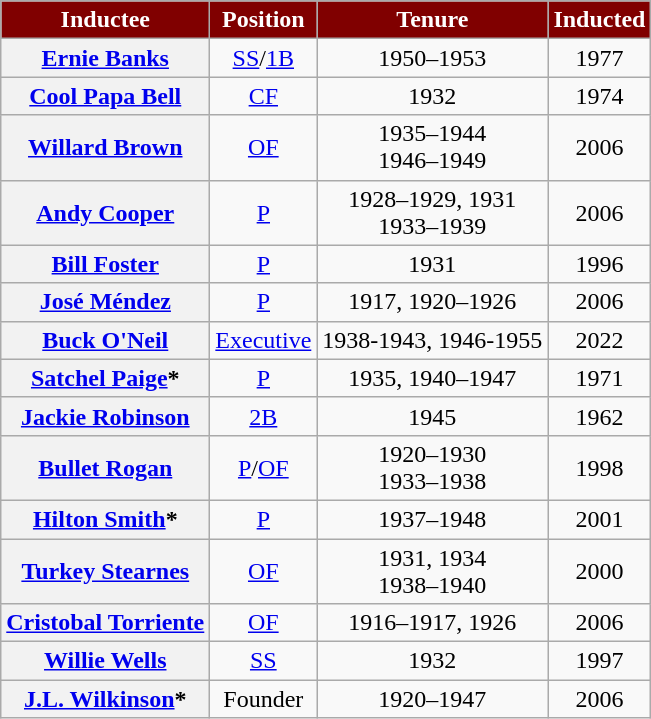<table class="wikitable plainrowheaders" style="text-align:center">
<tr>
<th scope="col" style="background:maroon; color:white;">Inductee</th>
<th scope="col" style="background:maroon; color:white;">Position</th>
<th scope="col" style="background:maroon; color:white;">Tenure</th>
<th scope="col" style="background:maroon; color:white;">Inducted</th>
</tr>
<tr>
<th scope="row"><a href='#'>Ernie Banks</a></th>
<td><a href='#'>SS</a>/<a href='#'>1B</a></td>
<td>1950–1953</td>
<td>1977</td>
</tr>
<tr>
<th scope="row"><a href='#'>Cool Papa Bell</a></th>
<td><a href='#'>CF</a></td>
<td>1932</td>
<td>1974</td>
</tr>
<tr>
<th scope="row"><strong><a href='#'>Willard Brown</a></strong></th>
<td><a href='#'>OF</a></td>
<td>1935–1944<br>1946–1949</td>
<td>2006</td>
</tr>
<tr>
<th scope="row"><a href='#'>Andy Cooper</a></th>
<td><a href='#'>P</a></td>
<td>1928–1929, 1931<br>1933–1939</td>
<td>2006</td>
</tr>
<tr>
<th scope="row"><a href='#'>Bill Foster</a></th>
<td><a href='#'>P</a></td>
<td>1931</td>
<td>1996</td>
</tr>
<tr>
<th scope="row"><a href='#'>José Méndez</a></th>
<td><a href='#'>P</a></td>
<td>1917, 1920–1926</td>
<td>2006</td>
</tr>
<tr>
<th scope="row"><a href='#'>Buck O'Neil</a></th>
<td><a href='#'>Executive</a></td>
<td>1938-1943, 1946-1955</td>
<td>2022</td>
</tr>
<tr>
<th scope="row"><strong><a href='#'>Satchel Paige</a></strong>*</th>
<td><a href='#'>P</a></td>
<td>1935, 1940–1947</td>
<td>1971</td>
</tr>
<tr>
<th scope="row"><a href='#'>Jackie Robinson</a></th>
<td><a href='#'>2B</a></td>
<td>1945</td>
<td>1962</td>
</tr>
<tr>
<th scope="row"><a href='#'>Bullet Rogan</a></th>
<td><a href='#'>P</a>/<a href='#'>OF</a></td>
<td>1920–1930<br>1933–1938</td>
<td>1998</td>
</tr>
<tr>
<th scope="row"><strong><a href='#'>Hilton Smith</a></strong>*</th>
<td><a href='#'>P</a></td>
<td>1937–1948</td>
<td>2001</td>
</tr>
<tr>
<th scope="row"><a href='#'>Turkey Stearnes</a></th>
<td><a href='#'>OF</a></td>
<td>1931, 1934<br>1938–1940</td>
<td>2000</td>
</tr>
<tr>
<th scope="row"><a href='#'>Cristobal Torriente</a></th>
<td><a href='#'>OF</a></td>
<td>1916–1917, 1926</td>
<td>2006</td>
</tr>
<tr>
<th scope="row"><a href='#'>Willie Wells</a></th>
<td><a href='#'>SS</a></td>
<td>1932</td>
<td>1997</td>
</tr>
<tr>
<th scope="row"><strong><a href='#'>J.L. Wilkinson</a></strong>*</th>
<td>Founder</td>
<td>1920–1947</td>
<td>2006</td>
</tr>
</table>
